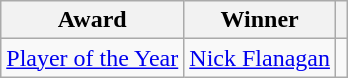<table class="wikitable">
<tr>
<th>Award</th>
<th>Winner</th>
<th></th>
</tr>
<tr>
<td><a href='#'>Player of the Year</a></td>
<td> <a href='#'>Nick Flanagan</a></td>
<td></td>
</tr>
</table>
